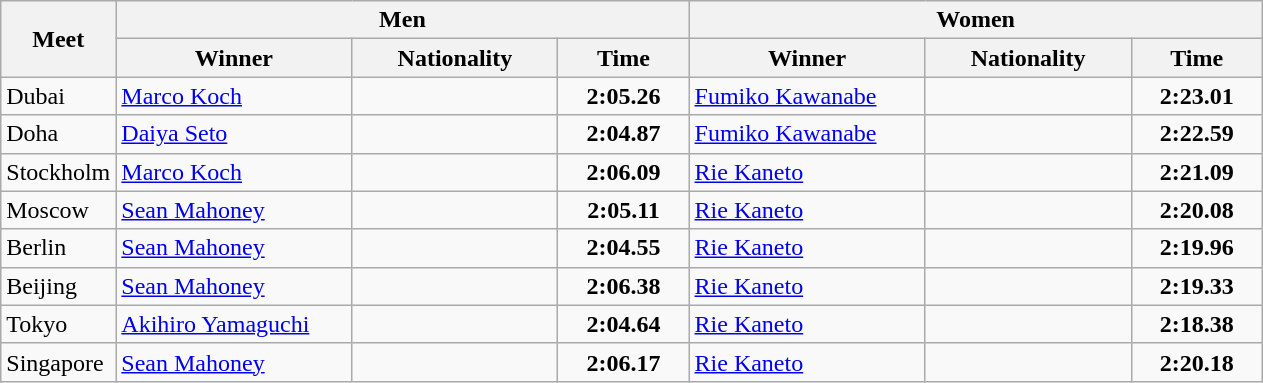<table class="wikitable">
<tr>
<th rowspan="2">Meet</th>
<th colspan="3">Men</th>
<th colspan="3">Women</th>
</tr>
<tr>
<th width=150>Winner</th>
<th width=130>Nationality</th>
<th width=80>Time</th>
<th width=150>Winner</th>
<th width=130>Nationality</th>
<th width=80>Time</th>
</tr>
<tr>
<td>Dubai</td>
<td><a href='#'>Marco Koch</a></td>
<td></td>
<td align=center><strong>2:05.26</strong></td>
<td><a href='#'>Fumiko Kawanabe</a></td>
<td></td>
<td align=center><strong>2:23.01</strong></td>
</tr>
<tr>
<td>Doha</td>
<td><a href='#'>Daiya Seto</a></td>
<td></td>
<td align=center><strong>2:04.87</strong></td>
<td><a href='#'>Fumiko Kawanabe</a></td>
<td></td>
<td align=center><strong>2:22.59</strong></td>
</tr>
<tr>
<td>Stockholm</td>
<td><a href='#'>Marco Koch</a></td>
<td></td>
<td align=center><strong>2:06.09</strong></td>
<td><a href='#'>Rie Kaneto</a></td>
<td></td>
<td align=center><strong>2:21.09</strong></td>
</tr>
<tr>
<td>Moscow</td>
<td><a href='#'>Sean Mahoney</a></td>
<td></td>
<td align=center><strong>2:05.11</strong></td>
<td><a href='#'>Rie Kaneto</a></td>
<td></td>
<td align=center><strong>2:20.08</strong></td>
</tr>
<tr>
<td>Berlin</td>
<td><a href='#'>Sean Mahoney</a></td>
<td></td>
<td align=center><strong>2:04.55</strong></td>
<td><a href='#'>Rie Kaneto</a></td>
<td></td>
<td align=center><strong>2:19.96</strong></td>
</tr>
<tr>
<td>Beijing</td>
<td><a href='#'>Sean Mahoney</a></td>
<td></td>
<td align=center><strong>2:06.38</strong></td>
<td><a href='#'>Rie Kaneto</a></td>
<td></td>
<td align=center><strong>2:19.33</strong></td>
</tr>
<tr>
<td>Tokyo</td>
<td><a href='#'>Akihiro Yamaguchi</a></td>
<td></td>
<td align=center><strong>2:04.64</strong></td>
<td><a href='#'>Rie Kaneto</a></td>
<td></td>
<td align=center><strong>2:18.38</strong></td>
</tr>
<tr>
<td>Singapore</td>
<td><a href='#'>Sean Mahoney</a></td>
<td></td>
<td align=center><strong>2:06.17</strong></td>
<td><a href='#'>Rie Kaneto</a></td>
<td></td>
<td align=center><strong>2:20.18</strong></td>
</tr>
</table>
